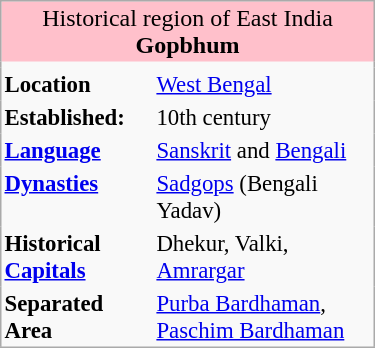<table class="infobox"  cellpadding="2" cellspacing="2" style="width:250px; border-collapse:collapse; font-size:95%;">
<tr>
<td colspan="2" style="margin-left:inherit; background:pink; text-align:center; font-size:medium;">Historical region of East India<br><strong>Gopbhum</strong></td>
</tr>
<tr style="text-align:center;">
<td colspan="2"><div> </div></td>
</tr>
<tr style="vertical-align: top;">
<td><strong>Location</strong></td>
<td><a href='#'>West Bengal</a></td>
</tr>
<tr style="vertical-align: top;">
<td><strong>Established:</strong></td>
<td>10th century</td>
</tr>
<tr style="vertical-align: top;">
<td><strong><a href='#'>Language</a></strong></td>
<td><a href='#'>Sanskrit</a> and <a href='#'>Bengali</a></td>
</tr>
<tr style="vertical-align: top;">
<td><strong><a href='#'>Dynasties</a></strong></td>
<td><a href='#'>Sadgops</a> (Bengali Yadav)</td>
</tr>
<tr style="vertical-align: top;">
<td><strong>Historical <a href='#'>Capitals</a></strong></td>
<td>Dhekur, Valki, <a href='#'>Amrargar</a></td>
</tr>
<tr style="vertical-align: top;">
<td><strong>Separated Area</strong></td>
<td><a href='#'>Purba Bardhaman</a>, <a href='#'>Paschim Bardhaman</a></td>
</tr>
<tr style="vertical-align: top;">
</tr>
</table>
